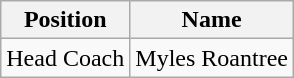<table class="wikitable">
<tr>
<th>Position</th>
<th>Name</th>
</tr>
<tr>
<td>Head Coach</td>
<td> Myles Roantree</td>
</tr>
</table>
